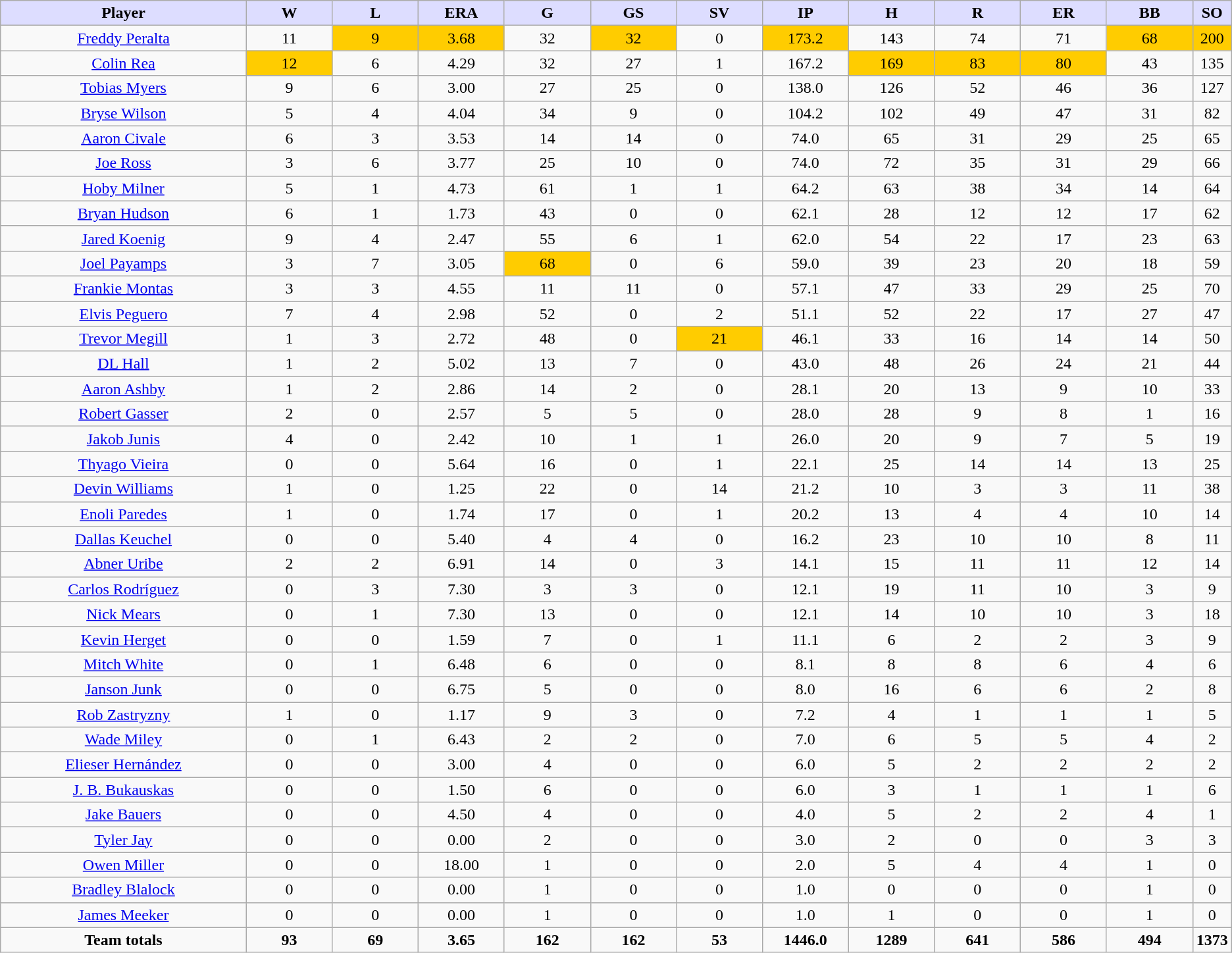<table class="wikitable" style="text-align:center;">
<tr>
<th style="background:#ddf;width:20%;"><strong>Player</strong></th>
<th style="background:#ddf;width:7%;"><strong>W</strong></th>
<th style="background:#ddf;width:7%;"><strong>L</strong></th>
<th style="background:#ddf;width:7%;"><strong>ERA</strong></th>
<th style="background:#ddf;width:7%;"><strong>G</strong></th>
<th style="background:#ddf;width:7%;"><strong>GS</strong></th>
<th style="background:#ddf;width:7%;"><strong>SV</strong></th>
<th style="background:#ddf;width:7%;"><strong>IP</strong></th>
<th style="background:#ddf;width:7%;"><strong>H</strong></th>
<th style="background:#ddf;width:7%;"><strong>R</strong></th>
<th style="background:#ddf;width:7%;"><strong>ER</strong></th>
<th style="background:#ddf;width:7%;"><strong>BB</strong></th>
<th style="background:#ddf;width:7%;"><strong>SO</strong></th>
</tr>
<tr>
<td><a href='#'>Freddy Peralta</a></td>
<td>11</td>
<td bgcolor=#ffcc00>9</td>
<td bgcolor=#ffcc00>3.68</td>
<td>32</td>
<td bgcolor=#ffcc00>32</td>
<td>0</td>
<td bgcolor=#ffcc00>173.2</td>
<td>143</td>
<td>74</td>
<td>71</td>
<td bgcolor=#ffcc00>68</td>
<td bgcolor=#ffcc00>200</td>
</tr>
<tr>
<td><a href='#'>Colin Rea</a></td>
<td bgcolor=#ffcc00>12</td>
<td>6</td>
<td>4.29</td>
<td>32</td>
<td>27</td>
<td>1</td>
<td>167.2</td>
<td bgcolor=#ffcc00>169</td>
<td bgcolor=#ffcc00>83</td>
<td bgcolor=#ffcc00>80</td>
<td>43</td>
<td>135</td>
</tr>
<tr>
<td><a href='#'>Tobias Myers</a></td>
<td>9</td>
<td>6</td>
<td>3.00</td>
<td>27</td>
<td>25</td>
<td>0</td>
<td>138.0</td>
<td>126</td>
<td>52</td>
<td>46</td>
<td>36</td>
<td>127</td>
</tr>
<tr>
<td><a href='#'>Bryse Wilson</a></td>
<td>5</td>
<td>4</td>
<td>4.04</td>
<td>34</td>
<td>9</td>
<td>0</td>
<td>104.2</td>
<td>102</td>
<td>49</td>
<td>47</td>
<td>31</td>
<td>82</td>
</tr>
<tr>
<td><a href='#'>Aaron Civale</a></td>
<td>6</td>
<td>3</td>
<td>3.53</td>
<td>14</td>
<td>14</td>
<td>0</td>
<td>74.0</td>
<td>65</td>
<td>31</td>
<td>29</td>
<td>25</td>
<td>65</td>
</tr>
<tr>
<td><a href='#'>Joe Ross</a></td>
<td>3</td>
<td>6</td>
<td>3.77</td>
<td>25</td>
<td>10</td>
<td>0</td>
<td>74.0</td>
<td>72</td>
<td>35</td>
<td>31</td>
<td>29</td>
<td>66</td>
</tr>
<tr>
<td><a href='#'>Hoby Milner</a></td>
<td>5</td>
<td>1</td>
<td>4.73</td>
<td>61</td>
<td>1</td>
<td>1</td>
<td>64.2</td>
<td>63</td>
<td>38</td>
<td>34</td>
<td>14</td>
<td>64</td>
</tr>
<tr>
<td><a href='#'>Bryan Hudson</a></td>
<td>6</td>
<td>1</td>
<td>1.73</td>
<td>43</td>
<td>0</td>
<td>0</td>
<td>62.1</td>
<td>28</td>
<td>12</td>
<td>12</td>
<td>17</td>
<td>62</td>
</tr>
<tr>
<td><a href='#'>Jared Koenig</a></td>
<td>9</td>
<td>4</td>
<td>2.47</td>
<td>55</td>
<td>6</td>
<td>1</td>
<td>62.0</td>
<td>54</td>
<td>22</td>
<td>17</td>
<td>23</td>
<td>63</td>
</tr>
<tr>
<td><a href='#'>Joel Payamps</a></td>
<td>3</td>
<td>7</td>
<td>3.05</td>
<td bgcolor=#ffcc00>68</td>
<td>0</td>
<td>6</td>
<td>59.0</td>
<td>39</td>
<td>23</td>
<td>20</td>
<td>18</td>
<td>59</td>
</tr>
<tr>
<td><a href='#'>Frankie Montas</a></td>
<td>3</td>
<td>3</td>
<td>4.55</td>
<td>11</td>
<td>11</td>
<td>0</td>
<td>57.1</td>
<td>47</td>
<td>33</td>
<td>29</td>
<td>25</td>
<td>70</td>
</tr>
<tr>
<td><a href='#'>Elvis Peguero</a></td>
<td>7</td>
<td>4</td>
<td>2.98</td>
<td>52</td>
<td>0</td>
<td>2</td>
<td>51.1</td>
<td>52</td>
<td>22</td>
<td>17</td>
<td>27</td>
<td>47</td>
</tr>
<tr>
<td><a href='#'>Trevor Megill</a></td>
<td>1</td>
<td>3</td>
<td>2.72</td>
<td>48</td>
<td>0</td>
<td bgcolor=#ffcc00>21</td>
<td>46.1</td>
<td>33</td>
<td>16</td>
<td>14</td>
<td>14</td>
<td>50</td>
</tr>
<tr>
<td><a href='#'>DL Hall</a></td>
<td>1</td>
<td>2</td>
<td>5.02</td>
<td>13</td>
<td>7</td>
<td>0</td>
<td>43.0</td>
<td>48</td>
<td>26</td>
<td>24</td>
<td>21</td>
<td>44</td>
</tr>
<tr>
<td><a href='#'>Aaron Ashby</a></td>
<td>1</td>
<td>2</td>
<td>2.86</td>
<td>14</td>
<td>2</td>
<td>0</td>
<td>28.1</td>
<td>20</td>
<td>13</td>
<td>9</td>
<td>10</td>
<td>33</td>
</tr>
<tr>
<td><a href='#'>Robert Gasser</a></td>
<td>2</td>
<td>0</td>
<td>2.57</td>
<td>5</td>
<td>5</td>
<td>0</td>
<td>28.0</td>
<td>28</td>
<td>9</td>
<td>8</td>
<td>1</td>
<td>16</td>
</tr>
<tr>
<td><a href='#'>Jakob Junis</a></td>
<td>4</td>
<td>0</td>
<td>2.42</td>
<td>10</td>
<td>1</td>
<td>1</td>
<td>26.0</td>
<td>20</td>
<td>9</td>
<td>7</td>
<td>5</td>
<td>19</td>
</tr>
<tr>
<td><a href='#'>Thyago Vieira</a></td>
<td>0</td>
<td>0</td>
<td>5.64</td>
<td>16</td>
<td>0</td>
<td>1</td>
<td>22.1</td>
<td>25</td>
<td>14</td>
<td>14</td>
<td>13</td>
<td>25</td>
</tr>
<tr>
<td><a href='#'>Devin Williams</a></td>
<td>1</td>
<td>0</td>
<td>1.25</td>
<td>22</td>
<td>0</td>
<td>14</td>
<td>21.2</td>
<td>10</td>
<td>3</td>
<td>3</td>
<td>11</td>
<td>38</td>
</tr>
<tr>
<td><a href='#'>Enoli Paredes</a></td>
<td>1</td>
<td>0</td>
<td>1.74</td>
<td>17</td>
<td>0</td>
<td>1</td>
<td>20.2</td>
<td>13</td>
<td>4</td>
<td>4</td>
<td>10</td>
<td>14</td>
</tr>
<tr>
<td><a href='#'>Dallas Keuchel</a></td>
<td>0</td>
<td>0</td>
<td>5.40</td>
<td>4</td>
<td>4</td>
<td>0</td>
<td>16.2</td>
<td>23</td>
<td>10</td>
<td>10</td>
<td>8</td>
<td>11</td>
</tr>
<tr>
<td><a href='#'>Abner Uribe</a></td>
<td>2</td>
<td>2</td>
<td>6.91</td>
<td>14</td>
<td>0</td>
<td>3</td>
<td>14.1</td>
<td>15</td>
<td>11</td>
<td>11</td>
<td>12</td>
<td>14</td>
</tr>
<tr>
<td><a href='#'>Carlos Rodríguez</a></td>
<td>0</td>
<td>3</td>
<td>7.30</td>
<td>3</td>
<td>3</td>
<td>0</td>
<td>12.1</td>
<td>19</td>
<td>11</td>
<td>10</td>
<td>3</td>
<td>9</td>
</tr>
<tr>
<td><a href='#'>Nick Mears</a></td>
<td>0</td>
<td>1</td>
<td>7.30</td>
<td>13</td>
<td>0</td>
<td>0</td>
<td>12.1</td>
<td>14</td>
<td>10</td>
<td>10</td>
<td>3</td>
<td>18</td>
</tr>
<tr>
<td><a href='#'>Kevin Herget</a></td>
<td>0</td>
<td>0</td>
<td>1.59</td>
<td>7</td>
<td>0</td>
<td>1</td>
<td>11.1</td>
<td>6</td>
<td>2</td>
<td>2</td>
<td>3</td>
<td>9</td>
</tr>
<tr>
<td><a href='#'>Mitch White</a></td>
<td>0</td>
<td>1</td>
<td>6.48</td>
<td>6</td>
<td>0</td>
<td>0</td>
<td>8.1</td>
<td>8</td>
<td>8</td>
<td>6</td>
<td>4</td>
<td>6</td>
</tr>
<tr>
<td><a href='#'>Janson Junk</a></td>
<td>0</td>
<td>0</td>
<td>6.75</td>
<td>5</td>
<td>0</td>
<td>0</td>
<td>8.0</td>
<td>16</td>
<td>6</td>
<td>6</td>
<td>2</td>
<td>8</td>
</tr>
<tr>
<td><a href='#'>Rob Zastryzny</a></td>
<td>1</td>
<td>0</td>
<td>1.17</td>
<td>9</td>
<td>3</td>
<td>0</td>
<td>7.2</td>
<td>4</td>
<td>1</td>
<td>1</td>
<td>1</td>
<td>5</td>
</tr>
<tr>
<td><a href='#'>Wade Miley</a></td>
<td>0</td>
<td>1</td>
<td>6.43</td>
<td>2</td>
<td>2</td>
<td>0</td>
<td>7.0</td>
<td>6</td>
<td>5</td>
<td>5</td>
<td>4</td>
<td>2</td>
</tr>
<tr>
<td><a href='#'>Elieser Hernández</a></td>
<td>0</td>
<td>0</td>
<td>3.00</td>
<td>4</td>
<td>0</td>
<td>0</td>
<td>6.0</td>
<td>5</td>
<td>2</td>
<td>2</td>
<td>2</td>
<td>2</td>
</tr>
<tr>
<td><a href='#'>J. B. Bukauskas</a></td>
<td>0</td>
<td>0</td>
<td>1.50</td>
<td>6</td>
<td>0</td>
<td>0</td>
<td>6.0</td>
<td>3</td>
<td>1</td>
<td>1</td>
<td>1</td>
<td>6</td>
</tr>
<tr>
<td><a href='#'>Jake Bauers</a></td>
<td>0</td>
<td>0</td>
<td>4.50</td>
<td>4</td>
<td>0</td>
<td>0</td>
<td>4.0</td>
<td>5</td>
<td>2</td>
<td>2</td>
<td>4</td>
<td>1</td>
</tr>
<tr>
<td><a href='#'>Tyler Jay</a></td>
<td>0</td>
<td>0</td>
<td>0.00</td>
<td>2</td>
<td>0</td>
<td>0</td>
<td>3.0</td>
<td>2</td>
<td>0</td>
<td>0</td>
<td>3</td>
<td>3</td>
</tr>
<tr>
<td><a href='#'>Owen Miller</a></td>
<td>0</td>
<td>0</td>
<td>18.00</td>
<td>1</td>
<td>0</td>
<td>0</td>
<td>2.0</td>
<td>5</td>
<td>4</td>
<td>4</td>
<td>1</td>
<td>0</td>
</tr>
<tr>
<td><a href='#'>Bradley Blalock</a></td>
<td>0</td>
<td>0</td>
<td>0.00</td>
<td>1</td>
<td>0</td>
<td>0</td>
<td>1.0</td>
<td>0</td>
<td>0</td>
<td>0</td>
<td>1</td>
<td>0</td>
</tr>
<tr>
<td><a href='#'>James Meeker</a></td>
<td>0</td>
<td>0</td>
<td>0.00</td>
<td>1</td>
<td>0</td>
<td>0</td>
<td>1.0</td>
<td>1</td>
<td>0</td>
<td>0</td>
<td>1</td>
<td>0</td>
</tr>
<tr>
<td><strong>Team totals</strong></td>
<td><strong>93</strong></td>
<td><strong>69</strong></td>
<td><strong>3.65</strong></td>
<td><strong>162</strong></td>
<td><strong>162</strong></td>
<td><strong>53</strong></td>
<td><strong>1446.0</strong></td>
<td><strong>1289</strong></td>
<td><strong>641</strong></td>
<td><strong>586</strong></td>
<td><strong>494</strong></td>
<td><strong>1373</strong></td>
</tr>
</table>
